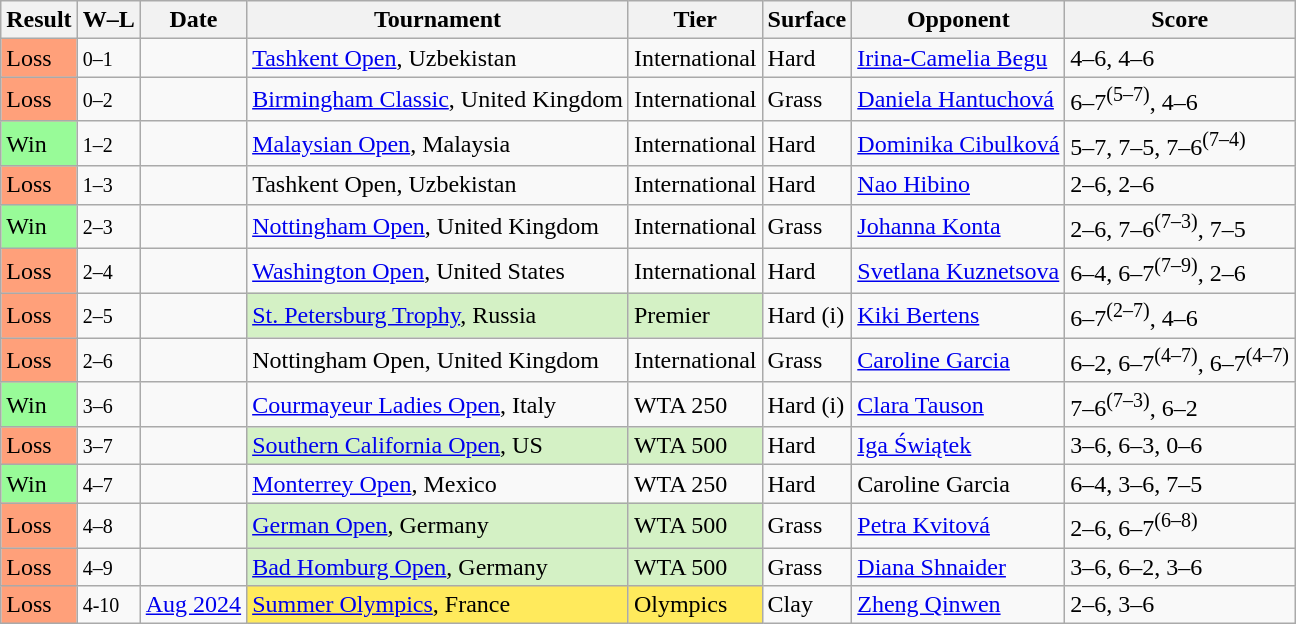<table class="sortable wikitable">
<tr>
<th>Result</th>
<th class="unsortable">W–L</th>
<th>Date</th>
<th>Tournament</th>
<th>Tier</th>
<th>Surface</th>
<th>Opponent</th>
<th class="unsortable">Score</th>
</tr>
<tr>
<td style="background:#ffa07a;">Loss</td>
<td><small>0–1</small></td>
<td><a href='#'></a></td>
<td><a href='#'>Tashkent Open</a>, Uzbekistan</td>
<td>International</td>
<td>Hard</td>
<td> <a href='#'>Irina-Camelia Begu</a></td>
<td>4–6, 4–6</td>
</tr>
<tr>
<td style="background:#ffa07a;">Loss</td>
<td><small>0–2</small></td>
<td><a href='#'></a></td>
<td><a href='#'>Birmingham Classic</a>, United Kingdom</td>
<td>International</td>
<td>Grass</td>
<td> <a href='#'>Daniela Hantuchová</a></td>
<td>6–7<sup>(5–7)</sup>, 4–6</td>
</tr>
<tr>
<td style="background:#98fb98;">Win</td>
<td><small>1–2</small></td>
<td><a href='#'></a></td>
<td><a href='#'>Malaysian Open</a>, Malaysia</td>
<td>International</td>
<td>Hard</td>
<td> <a href='#'>Dominika Cibulková</a></td>
<td>5–7, 7–5, 7–6<sup>(7–4)</sup></td>
</tr>
<tr>
<td style="background:#ffa07a;">Loss</td>
<td><small>1–3</small></td>
<td><a href='#'></a></td>
<td>Tashkent Open, Uzbekistan</td>
<td>International</td>
<td>Hard</td>
<td> <a href='#'>Nao Hibino</a></td>
<td>2–6, 2–6</td>
</tr>
<tr>
<td style="background:#98fb98;">Win</td>
<td><small>2–3</small></td>
<td><a href='#'></a></td>
<td><a href='#'>Nottingham Open</a>, United Kingdom</td>
<td>International</td>
<td>Grass</td>
<td> <a href='#'>Johanna Konta</a></td>
<td>2–6, 7–6<sup>(7–3)</sup>, 7–5</td>
</tr>
<tr>
<td style="background:#ffa07a;">Loss</td>
<td><small>2–4</small></td>
<td><a href='#'></a></td>
<td><a href='#'>Washington Open</a>, United States</td>
<td>International</td>
<td>Hard</td>
<td> <a href='#'>Svetlana Kuznetsova</a></td>
<td>6–4, 6–7<sup>(7–9)</sup>, 2–6</td>
</tr>
<tr>
<td style="background:#ffa07a;">Loss</td>
<td><small>2–5</small></td>
<td><a href='#'></a></td>
<td style="background:#d4f1c5;"><a href='#'>St. Petersburg Trophy</a>, Russia</td>
<td style="background:#d4f1c5;">Premier</td>
<td>Hard (i)</td>
<td> <a href='#'>Kiki Bertens</a></td>
<td>6–7<sup>(2–7)</sup>, 4–6</td>
</tr>
<tr>
<td style="background:#ffa07a;">Loss</td>
<td><small>2–6</small></td>
<td><a href='#'></a></td>
<td>Nottingham Open, United Kingdom</td>
<td>International</td>
<td>Grass</td>
<td> <a href='#'>Caroline Garcia</a></td>
<td>6–2, 6–7<sup>(4–7)</sup>, 6–7<sup>(4–7)</sup></td>
</tr>
<tr>
<td style="background:#98fb98;">Win</td>
<td><small>3–6</small></td>
<td><a href='#'></a></td>
<td><a href='#'>Courmayeur Ladies Open</a>, Italy</td>
<td>WTA 250</td>
<td>Hard (i)</td>
<td> <a href='#'>Clara Tauson</a></td>
<td>7–6<sup>(7–3)</sup>, 6–2</td>
</tr>
<tr>
<td style="background:#ffa07a;">Loss</td>
<td><small>3–7</small></td>
<td><a href='#'></a></td>
<td bgcolor=d4f1c5><a href='#'>Southern California Open</a>, US</td>
<td bgcolor=d4f1c5>WTA 500</td>
<td>Hard</td>
<td> <a href='#'>Iga Świątek</a></td>
<td>3–6, 6–3, 0–6</td>
</tr>
<tr>
<td style="background:#98fb98;">Win</td>
<td><small>4–7</small></td>
<td><a href='#'></a></td>
<td><a href='#'>Monterrey Open</a>, Mexico</td>
<td>WTA 250</td>
<td>Hard</td>
<td> Caroline Garcia</td>
<td>6–4, 3–6, 7–5</td>
</tr>
<tr>
<td style="background:#ffa07a;">Loss</td>
<td><small>4–8</small></td>
<td><a href='#'></a></td>
<td bgcolor=d4f1c5><a href='#'>German Open</a>, Germany</td>
<td bgcolor=d4f1c5>WTA 500</td>
<td>Grass</td>
<td> <a href='#'>Petra Kvitová</a></td>
<td>2–6, 6–7<sup>(6–8)</sup></td>
</tr>
<tr>
<td style="background:#ffa07a;">Loss</td>
<td><small>4–9</small></td>
<td><a href='#'></a></td>
<td bgcolor=d4f1c5><a href='#'>Bad Homburg Open</a>, Germany</td>
<td bgcolor=d4f1c5>WTA 500</td>
<td>Grass</td>
<td> <a href='#'>Diana Shnaider</a></td>
<td>3–6, 6–2, 3–6</td>
</tr>
<tr>
<td bgcolor=FFA07A>Loss</td>
<td><small>4-10</small></td>
<td><a href='#'>Aug 2024</a></td>
<td bgcolor=ffea5c><a href='#'>Summer Olympics</a>, France</td>
<td bgcolor=ffea5c>Olympics</td>
<td>Clay</td>
<td> <a href='#'>Zheng Qinwen</a></td>
<td>2–6, 3–6</td>
</tr>
</table>
